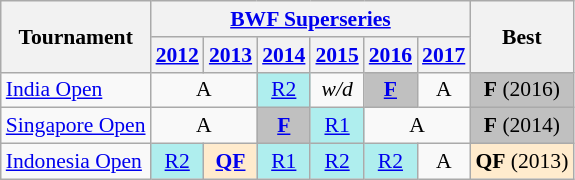<table class="wikitable" style="font-size: 90%; text-align:center">
<tr>
<th rowspan="2">Tournament</th>
<th colspan="6"><strong><a href='#'>BWF Superseries</a></strong></th>
<th rowspan="2">Best</th>
</tr>
<tr>
<th><a href='#'>2012</a></th>
<th><a href='#'>2013</a></th>
<th><a href='#'>2014</a></th>
<th><a href='#'>2015</a></th>
<th><a href='#'>2016</a></th>
<th><a href='#'>2017</a></th>
</tr>
<tr>
<td align=left><a href='#'>India Open</a></td>
<td colspan="2">A</td>
<td bgcolor=AFEEEE><a href='#'>R2</a></td>
<td><em>w/d</em></td>
<td bgcolor=Silver><a href='#'><strong>F</strong></a></td>
<td>A</td>
<td bgcolor=Silver><strong>F</strong> (2016)</td>
</tr>
<tr>
<td align=left><a href='#'>Singapore Open</a></td>
<td colspan="2">A</td>
<td bgcolor=Silver><a href='#'><strong>F</strong></a></td>
<td bgcolor=AFEEEE><a href='#'>R1</a></td>
<td colspan="2">A</td>
<td bgcolor=Silver><strong>F</strong> (2014)</td>
</tr>
<tr>
<td align=left><a href='#'>Indonesia Open</a></td>
<td bgcolor=AFEEEE><a href='#'>R2</a></td>
<td bgcolor=FFEBCD><a href='#'><strong>QF</strong></a></td>
<td bgcolor=AFEEEE><a href='#'>R1</a></td>
<td bgcolor=AFEEEE><a href='#'>R2</a></td>
<td bgcolor=AFEEEE><a href='#'>R2</a></td>
<td>A</td>
<td bgcolor=FFEBCD><strong>QF</strong> (2013)</td>
</tr>
</table>
